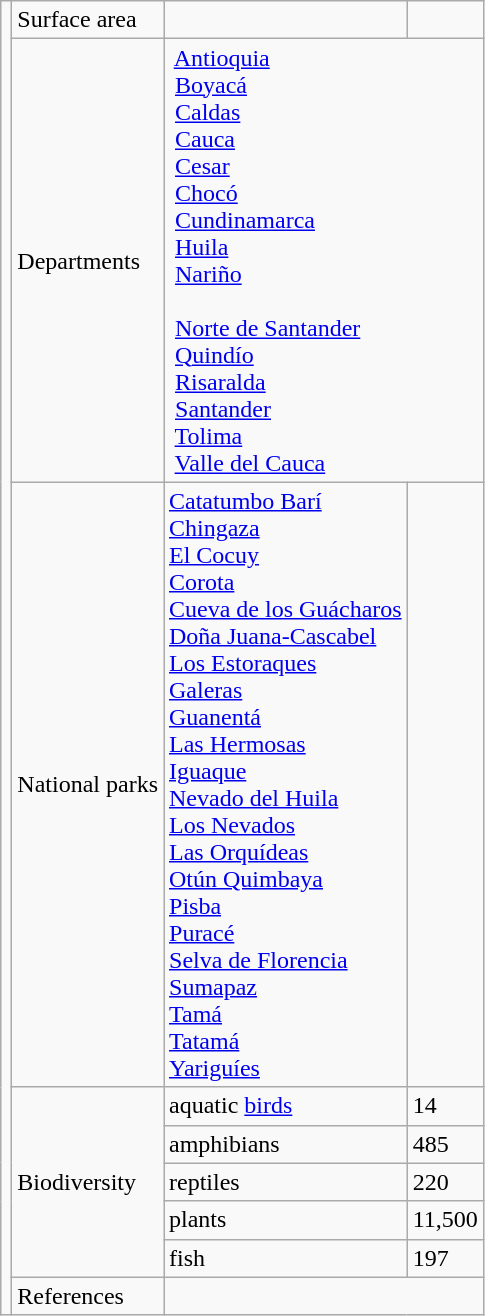<table class="wikitable sortable mw-collapsible">
<tr>
<td rowspan=9></td>
<td>Surface area</td>
<td></td>
<td></td>
</tr>
<tr>
<td>Departments</td>
<td colspan=2> <a href='#'>Antioquia</a><br> <a href='#'>Boyacá</a><br> <a href='#'>Caldas</a><br> <a href='#'>Cauca</a><br> <a href='#'>Cesar</a><br> <a href='#'>Chocó</a><br> <a href='#'>Cundinamarca</a><br> <a href='#'>Huila</a><br> <a href='#'>Nariño</a><br><br> <a href='#'>Norte de Santander</a><br> <a href='#'>Quindío</a><br> <a href='#'>Risaralda</a><br> <a href='#'>Santander</a><br> <a href='#'>Tolima</a><br> <a href='#'>Valle del Cauca</a></td>
</tr>
<tr>
<td>National parks</td>
<td><a href='#'>Catatumbo Barí</a><br><a href='#'>Chingaza</a><br><a href='#'>El Cocuy</a><br><a href='#'>Corota</a><br><a href='#'>Cueva de los Guácharos</a><br><a href='#'>Doña Juana-Cascabel</a><br><a href='#'>Los Estoraques</a><br><a href='#'>Galeras</a><br><a href='#'>Guanentá</a><br><a href='#'>Las Hermosas</a><br><a href='#'>Iguaque</a><br><a href='#'>Nevado del Huila</a><br><a href='#'>Los Nevados</a><br><a href='#'>Las Orquídeas</a><br><a href='#'>Otún Quimbaya</a><br><a href='#'>Pisba</a><br><a href='#'>Puracé</a><br><a href='#'>Selva de Florencia</a><br><a href='#'>Sumapaz</a><br><a href='#'>Tamá</a><br><a href='#'>Tatamá</a><br><a href='#'>Yariguíes</a></td>
<td></td>
</tr>
<tr>
<td rowspan=5>Biodiversity</td>
<td>aquatic <a href='#'>birds</a></td>
<td>14</td>
</tr>
<tr>
<td>amphibians</td>
<td>485</td>
</tr>
<tr>
<td>reptiles</td>
<td>220</td>
</tr>
<tr>
<td>plants</td>
<td>11,500</td>
</tr>
<tr>
<td>fish</td>
<td>197</td>
</tr>
<tr>
<td>References</td>
<td colspan=2></td>
</tr>
</table>
